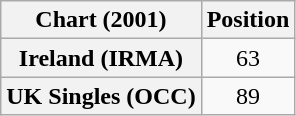<table class="wikitable plainrowheaders" style="text-align:center">
<tr>
<th scope="col">Chart (2001)</th>
<th scope="col">Position</th>
</tr>
<tr>
<th scope="row">Ireland (IRMA)</th>
<td>63</td>
</tr>
<tr>
<th scope="row">UK Singles (OCC)</th>
<td>89</td>
</tr>
</table>
